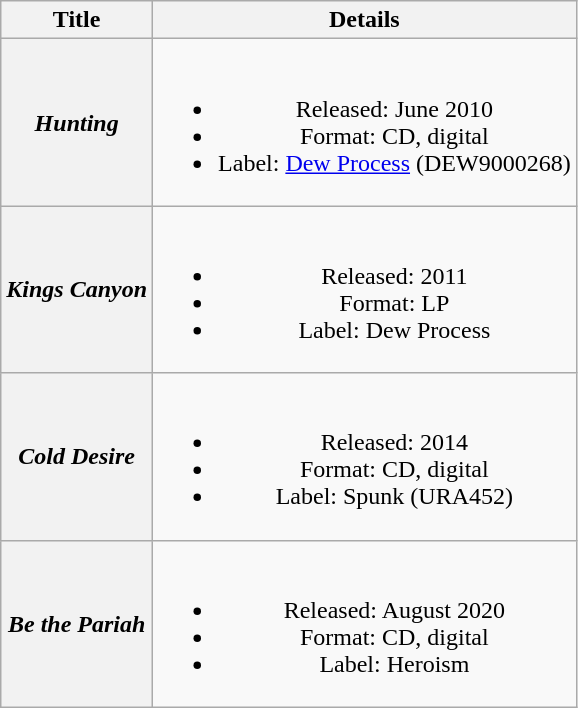<table class="wikitable plainrowheaders" style="text-align:center;" border="1">
<tr>
<th>Title</th>
<th>Details</th>
</tr>
<tr>
<th scope="row"><em>Hunting</em></th>
<td><br><ul><li>Released: June 2010</li><li>Format: CD, digital</li><li>Label: <a href='#'>Dew Process</a> (DEW9000268)</li></ul></td>
</tr>
<tr>
<th scope="row"><em>Kings Canyon</em><br></th>
<td><br><ul><li>Released: 2011</li><li>Format: LP</li><li>Label: Dew Process</li></ul></td>
</tr>
<tr>
<th scope="row"><em>Cold Desire</em></th>
<td><br><ul><li>Released: 2014</li><li>Format: CD, digital</li><li>Label: Spunk (URA452)</li></ul></td>
</tr>
<tr>
<th scope="row"><em>Be the Pariah</em></th>
<td><br><ul><li>Released: August 2020</li><li>Format: CD, digital</li><li>Label: Heroism</li></ul></td>
</tr>
</table>
